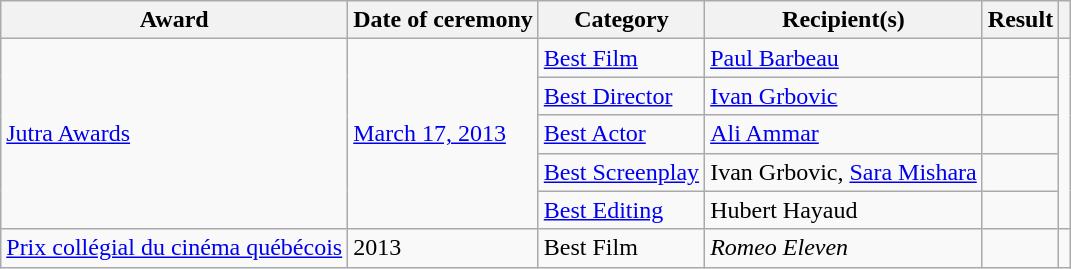<table class="wikitable plainrowheaders sortable">
<tr>
<th scope="col">Award</th>
<th scope="col">Date of ceremony</th>
<th scope="col">Category</th>
<th scope="col">Recipient(s)</th>
<th scope="col">Result</th>
<th scope="col" class="unsortable"></th>
</tr>
<tr>
<td rowspan=5><a href='#'>Jutra Awards</a></td>
<td rowspan=5><a href='#'>March 17, 2013</a></td>
<td><a href='#'>Best Film</a></td>
<td><a href='#'>Paul Barbeau</a></td>
<td></td>
<td rowspan=5></td>
</tr>
<tr>
<td><a href='#'>Best Director</a></td>
<td><a href='#'>Ivan Grbovic</a></td>
<td></td>
</tr>
<tr>
<td><a href='#'>Best Actor</a></td>
<td><a href='#'>Ali Ammar</a></td>
<td></td>
</tr>
<tr>
<td><a href='#'>Best Screenplay</a></td>
<td>Ivan Grbovic, <a href='#'>Sara Mishara</a></td>
<td></td>
</tr>
<tr>
<td><a href='#'>Best Editing</a></td>
<td>Hubert Hayaud</td>
<td></td>
</tr>
<tr>
<td><a href='#'>Prix collégial du cinéma québécois</a></td>
<td>2013</td>
<td>Best Film</td>
<td><em>Romeo Eleven</em></td>
<td></td>
<td></td>
</tr>
</table>
